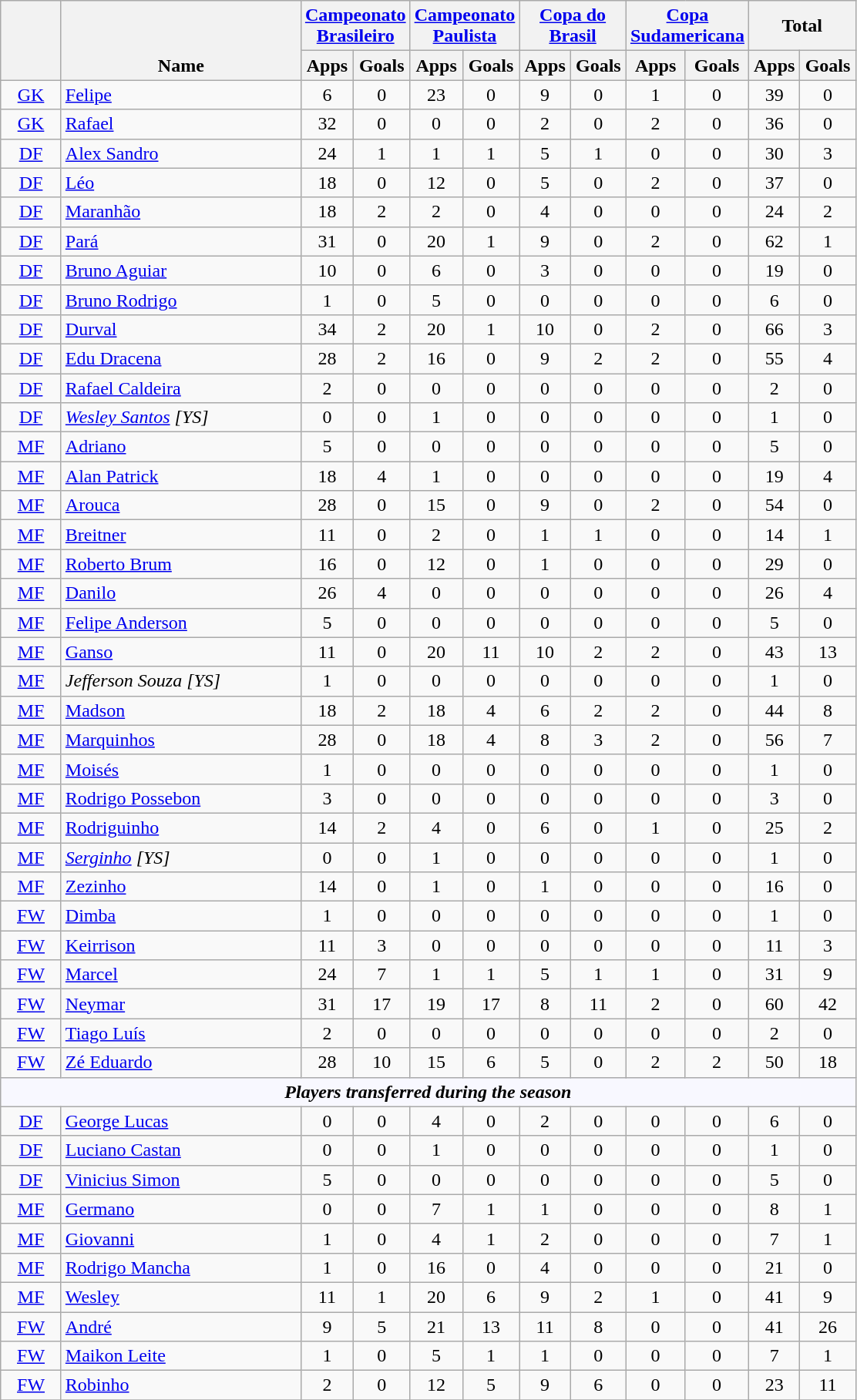<table class="wikitable sortable" style="text-align:center;">
<tr>
<th rowspan="2" width="45" valign="bottom"></th>
<th rowspan="2" width="200" valign="bottom">Name</th>
<th colspan="2" width="85"><a href='#'>Campeonato Brasileiro</a></th>
<th colspan="2" width="85"><a href='#'>Campeonato Paulista</a></th>
<th colspan="2" width="85"><a href='#'>Copa do Brasil</a></th>
<th colspan="2" width="85"><a href='#'>Copa Sudamericana</a></th>
<th colspan="2" width="85">Total</th>
</tr>
<tr>
<th>Apps</th>
<th>Goals</th>
<th>Apps</th>
<th>Goals</th>
<th>Apps</th>
<th>Goals</th>
<th>Apps</th>
<th>Goals</th>
<th>Apps</th>
<th>Goals</th>
</tr>
<tr>
<td><a href='#'>GK</a></td>
<td align=left> <a href='#'>Felipe</a></td>
<td>6</td>
<td>0</td>
<td>23</td>
<td>0</td>
<td>9</td>
<td>0</td>
<td>1</td>
<td>0</td>
<td>39</td>
<td>0</td>
</tr>
<tr>
<td><a href='#'>GK</a></td>
<td align=left> <a href='#'>Rafael</a></td>
<td>32</td>
<td>0</td>
<td>0</td>
<td>0</td>
<td>2</td>
<td>0</td>
<td>2</td>
<td>0</td>
<td>36</td>
<td>0</td>
</tr>
<tr>
<td><a href='#'>DF</a></td>
<td align=left> <a href='#'>Alex Sandro</a></td>
<td>24</td>
<td>1</td>
<td>1</td>
<td>1</td>
<td>5</td>
<td>1</td>
<td>0</td>
<td>0</td>
<td>30</td>
<td>3</td>
</tr>
<tr>
<td><a href='#'>DF</a></td>
<td align=left> <a href='#'>Léo</a></td>
<td>18</td>
<td>0</td>
<td>12</td>
<td>0</td>
<td>5</td>
<td>0</td>
<td>2</td>
<td>0</td>
<td>37</td>
<td>0</td>
</tr>
<tr>
<td><a href='#'>DF</a></td>
<td align=left> <a href='#'>Maranhão</a></td>
<td>18</td>
<td>2</td>
<td>2</td>
<td>0</td>
<td>4</td>
<td>0</td>
<td>0</td>
<td>0</td>
<td>24</td>
<td>2</td>
</tr>
<tr>
<td><a href='#'>DF</a></td>
<td align=left> <a href='#'>Pará</a></td>
<td>31</td>
<td>0</td>
<td>20</td>
<td>1</td>
<td>9</td>
<td>0</td>
<td>2</td>
<td>0</td>
<td>62</td>
<td>1</td>
</tr>
<tr>
<td><a href='#'>DF</a></td>
<td align=left> <a href='#'>Bruno Aguiar</a></td>
<td>10</td>
<td>0</td>
<td>6</td>
<td>0</td>
<td>3</td>
<td>0</td>
<td>0</td>
<td>0</td>
<td>19</td>
<td>0</td>
</tr>
<tr>
<td><a href='#'>DF</a></td>
<td align=left> <a href='#'>Bruno Rodrigo</a></td>
<td>1</td>
<td>0</td>
<td>5</td>
<td>0</td>
<td>0</td>
<td>0</td>
<td>0</td>
<td>0</td>
<td>6</td>
<td>0</td>
</tr>
<tr>
<td><a href='#'>DF</a></td>
<td align=left> <a href='#'>Durval</a></td>
<td>34</td>
<td>2</td>
<td>20</td>
<td>1</td>
<td>10</td>
<td>0</td>
<td>2</td>
<td>0</td>
<td>66</td>
<td>3</td>
</tr>
<tr>
<td><a href='#'>DF</a></td>
<td align=left> <a href='#'>Edu Dracena</a></td>
<td>28</td>
<td>2</td>
<td>16</td>
<td>0</td>
<td>9</td>
<td>2</td>
<td>2</td>
<td>0</td>
<td>55</td>
<td>4</td>
</tr>
<tr>
<td><a href='#'>DF</a></td>
<td align=left> <a href='#'>Rafael Caldeira</a></td>
<td>2</td>
<td>0</td>
<td>0</td>
<td>0</td>
<td>0</td>
<td>0</td>
<td>0</td>
<td>0</td>
<td>2</td>
<td>0</td>
</tr>
<tr>
<td><a href='#'>DF</a></td>
<td align=left> <em><a href='#'>Wesley Santos</a> [YS]</em></td>
<td>0</td>
<td>0</td>
<td>1</td>
<td>0</td>
<td>0</td>
<td>0</td>
<td>0</td>
<td>0</td>
<td>1</td>
<td>0</td>
</tr>
<tr>
<td><a href='#'>MF</a></td>
<td align=left> <a href='#'>Adriano</a></td>
<td>5</td>
<td>0</td>
<td>0</td>
<td>0</td>
<td>0</td>
<td>0</td>
<td>0</td>
<td>0</td>
<td>5</td>
<td>0</td>
</tr>
<tr>
<td><a href='#'>MF</a></td>
<td align=left> <a href='#'>Alan Patrick</a></td>
<td>18</td>
<td>4</td>
<td>1</td>
<td>0</td>
<td>0</td>
<td>0</td>
<td>0</td>
<td>0</td>
<td>19</td>
<td>4</td>
</tr>
<tr>
<td><a href='#'>MF</a></td>
<td align=left> <a href='#'>Arouca</a></td>
<td>28</td>
<td>0</td>
<td>15</td>
<td>0</td>
<td>9</td>
<td>0</td>
<td>2</td>
<td>0</td>
<td>54</td>
<td>0</td>
</tr>
<tr>
<td><a href='#'>MF</a></td>
<td align=left> <a href='#'>Breitner</a></td>
<td>11</td>
<td>0</td>
<td>2</td>
<td>0</td>
<td>1</td>
<td>1</td>
<td>0</td>
<td>0</td>
<td>14</td>
<td>1</td>
</tr>
<tr>
<td><a href='#'>MF</a></td>
<td align=left> <a href='#'>Roberto Brum</a></td>
<td>16</td>
<td>0</td>
<td>12</td>
<td>0</td>
<td>1</td>
<td>0</td>
<td>0</td>
<td>0</td>
<td>29</td>
<td>0</td>
</tr>
<tr>
<td><a href='#'>MF</a></td>
<td align=left> <a href='#'>Danilo</a></td>
<td>26</td>
<td>4</td>
<td>0</td>
<td>0</td>
<td>0</td>
<td>0</td>
<td>0</td>
<td>0</td>
<td>26</td>
<td>4</td>
</tr>
<tr>
<td><a href='#'>MF</a></td>
<td align=left> <a href='#'>Felipe Anderson</a></td>
<td>5</td>
<td>0</td>
<td>0</td>
<td>0</td>
<td>0</td>
<td>0</td>
<td>0</td>
<td>0</td>
<td>5</td>
<td>0</td>
</tr>
<tr>
<td><a href='#'>MF</a></td>
<td align=left> <a href='#'>Ganso</a></td>
<td>11</td>
<td>0</td>
<td>20</td>
<td>11</td>
<td>10</td>
<td>2</td>
<td>2</td>
<td>0</td>
<td>43</td>
<td>13</td>
</tr>
<tr>
<td><a href='#'>MF</a></td>
<td align=left> <em>Jefferson Souza [YS]</em></td>
<td>1</td>
<td>0</td>
<td>0</td>
<td>0</td>
<td>0</td>
<td>0</td>
<td>0</td>
<td>0</td>
<td>1</td>
<td>0</td>
</tr>
<tr>
<td><a href='#'>MF</a></td>
<td align=left> <a href='#'>Madson</a></td>
<td>18</td>
<td>2</td>
<td>18</td>
<td>4</td>
<td>6</td>
<td>2</td>
<td>2</td>
<td>0</td>
<td>44</td>
<td>8</td>
</tr>
<tr>
<td><a href='#'>MF</a></td>
<td align=left> <a href='#'>Marquinhos</a></td>
<td>28</td>
<td>0</td>
<td>18</td>
<td>4</td>
<td>8</td>
<td>3</td>
<td>2</td>
<td>0</td>
<td>56</td>
<td>7</td>
</tr>
<tr>
<td><a href='#'>MF</a></td>
<td align=left> <a href='#'>Moisés</a></td>
<td>1</td>
<td>0</td>
<td>0</td>
<td>0</td>
<td>0</td>
<td>0</td>
<td>0</td>
<td>0</td>
<td>1</td>
<td>0</td>
</tr>
<tr>
<td><a href='#'>MF</a></td>
<td align=left> <a href='#'>Rodrigo Possebon</a></td>
<td>3</td>
<td>0</td>
<td>0</td>
<td>0</td>
<td>0</td>
<td>0</td>
<td>0</td>
<td>0</td>
<td>3</td>
<td>0</td>
</tr>
<tr>
<td><a href='#'>MF</a></td>
<td align=left> <a href='#'>Rodriguinho</a></td>
<td>14</td>
<td>2</td>
<td>4</td>
<td>0</td>
<td>6</td>
<td>0</td>
<td>1</td>
<td>0</td>
<td>25</td>
<td>2</td>
</tr>
<tr>
<td><a href='#'>MF</a></td>
<td align=left> <em><a href='#'>Serginho</a> [YS]</em></td>
<td>0</td>
<td>0</td>
<td>1</td>
<td>0</td>
<td>0</td>
<td>0</td>
<td>0</td>
<td>0</td>
<td>1</td>
<td>0</td>
</tr>
<tr>
<td><a href='#'>MF</a></td>
<td align=left> <a href='#'>Zezinho</a></td>
<td>14</td>
<td>0</td>
<td>1</td>
<td>0</td>
<td>1</td>
<td>0</td>
<td>0</td>
<td>0</td>
<td>16</td>
<td>0</td>
</tr>
<tr>
<td><a href='#'>FW</a></td>
<td align=left> <a href='#'>Dimba</a></td>
<td>1</td>
<td>0</td>
<td>0</td>
<td>0</td>
<td>0</td>
<td>0</td>
<td>0</td>
<td>0</td>
<td>1</td>
<td>0</td>
</tr>
<tr>
<td><a href='#'>FW</a></td>
<td align=left> <a href='#'>Keirrison</a></td>
<td>11</td>
<td>3</td>
<td>0</td>
<td>0</td>
<td>0</td>
<td>0</td>
<td>0</td>
<td>0</td>
<td>11</td>
<td>3</td>
</tr>
<tr>
<td><a href='#'>FW</a></td>
<td align=left> <a href='#'>Marcel</a></td>
<td>24</td>
<td>7</td>
<td>1</td>
<td>1</td>
<td>5</td>
<td>1</td>
<td>1</td>
<td>0</td>
<td>31</td>
<td>9</td>
</tr>
<tr>
<td><a href='#'>FW</a></td>
<td align=left> <a href='#'>Neymar</a></td>
<td>31</td>
<td>17</td>
<td>19</td>
<td>17</td>
<td>8</td>
<td>11</td>
<td>2</td>
<td>0</td>
<td>60</td>
<td>42</td>
</tr>
<tr>
<td><a href='#'>FW</a></td>
<td align=left> <a href='#'>Tiago Luís</a></td>
<td>2</td>
<td>0</td>
<td>0</td>
<td>0</td>
<td>0</td>
<td>0</td>
<td>0</td>
<td>0</td>
<td>2</td>
<td>0</td>
</tr>
<tr>
<td><a href='#'>FW</a></td>
<td align=left> <a href='#'>Zé Eduardo</a></td>
<td>28</td>
<td>10</td>
<td>15</td>
<td>6</td>
<td>5</td>
<td>0</td>
<td>2</td>
<td>2</td>
<td>50</td>
<td>18</td>
</tr>
<tr>
<th colspan=13 style="background: #F8F8FF" align=center><em>Players transferred during the season</em></th>
</tr>
<tr>
<td><a href='#'>DF</a></td>
<td align=left> <a href='#'>George Lucas</a></td>
<td>0</td>
<td>0</td>
<td>4</td>
<td>0</td>
<td>2</td>
<td>0</td>
<td>0</td>
<td>0</td>
<td>6</td>
<td>0</td>
</tr>
<tr>
<td><a href='#'>DF</a></td>
<td align=left> <a href='#'>Luciano Castan</a></td>
<td>0</td>
<td>0</td>
<td>1</td>
<td>0</td>
<td>0</td>
<td>0</td>
<td>0</td>
<td>0</td>
<td>1</td>
<td>0</td>
</tr>
<tr>
<td><a href='#'>DF</a></td>
<td align=left> <a href='#'>Vinicius Simon</a></td>
<td>5</td>
<td>0</td>
<td>0</td>
<td>0</td>
<td>0</td>
<td>0</td>
<td>0</td>
<td>0</td>
<td>5</td>
<td>0</td>
</tr>
<tr>
<td><a href='#'>MF</a></td>
<td align=left> <a href='#'>Germano</a></td>
<td>0</td>
<td>0</td>
<td>7</td>
<td>1</td>
<td>1</td>
<td>0</td>
<td>0</td>
<td>0</td>
<td>8</td>
<td>1</td>
</tr>
<tr>
<td><a href='#'>MF</a></td>
<td align=left> <a href='#'>Giovanni</a></td>
<td>1</td>
<td>0</td>
<td>4</td>
<td>1</td>
<td>2</td>
<td>0</td>
<td>0</td>
<td>0</td>
<td>7</td>
<td>1</td>
</tr>
<tr>
<td><a href='#'>MF</a></td>
<td align=left> <a href='#'>Rodrigo Mancha</a></td>
<td>1</td>
<td>0</td>
<td>16</td>
<td>0</td>
<td>4</td>
<td>0</td>
<td>0</td>
<td>0</td>
<td>21</td>
<td>0</td>
</tr>
<tr>
<td><a href='#'>MF</a></td>
<td align=left> <a href='#'>Wesley</a></td>
<td>11</td>
<td>1</td>
<td>20</td>
<td>6</td>
<td>9</td>
<td>2</td>
<td>1</td>
<td>0</td>
<td>41</td>
<td>9</td>
</tr>
<tr>
<td><a href='#'>FW</a></td>
<td align=left> <a href='#'>André</a></td>
<td>9</td>
<td>5</td>
<td>21</td>
<td>13</td>
<td>11</td>
<td>8</td>
<td>0</td>
<td>0</td>
<td>41</td>
<td>26</td>
</tr>
<tr>
<td><a href='#'>FW</a></td>
<td align=left> <a href='#'>Maikon Leite</a></td>
<td>1</td>
<td>0</td>
<td>5</td>
<td>1</td>
<td>1</td>
<td>0</td>
<td>0</td>
<td>0</td>
<td>7</td>
<td>1</td>
</tr>
<tr>
<td><a href='#'>FW</a></td>
<td align=left> <a href='#'>Robinho</a></td>
<td>2</td>
<td>0</td>
<td>12</td>
<td>5</td>
<td>9</td>
<td>6</td>
<td>0</td>
<td>0</td>
<td>23</td>
<td>11</td>
</tr>
<tr>
</tr>
</table>
